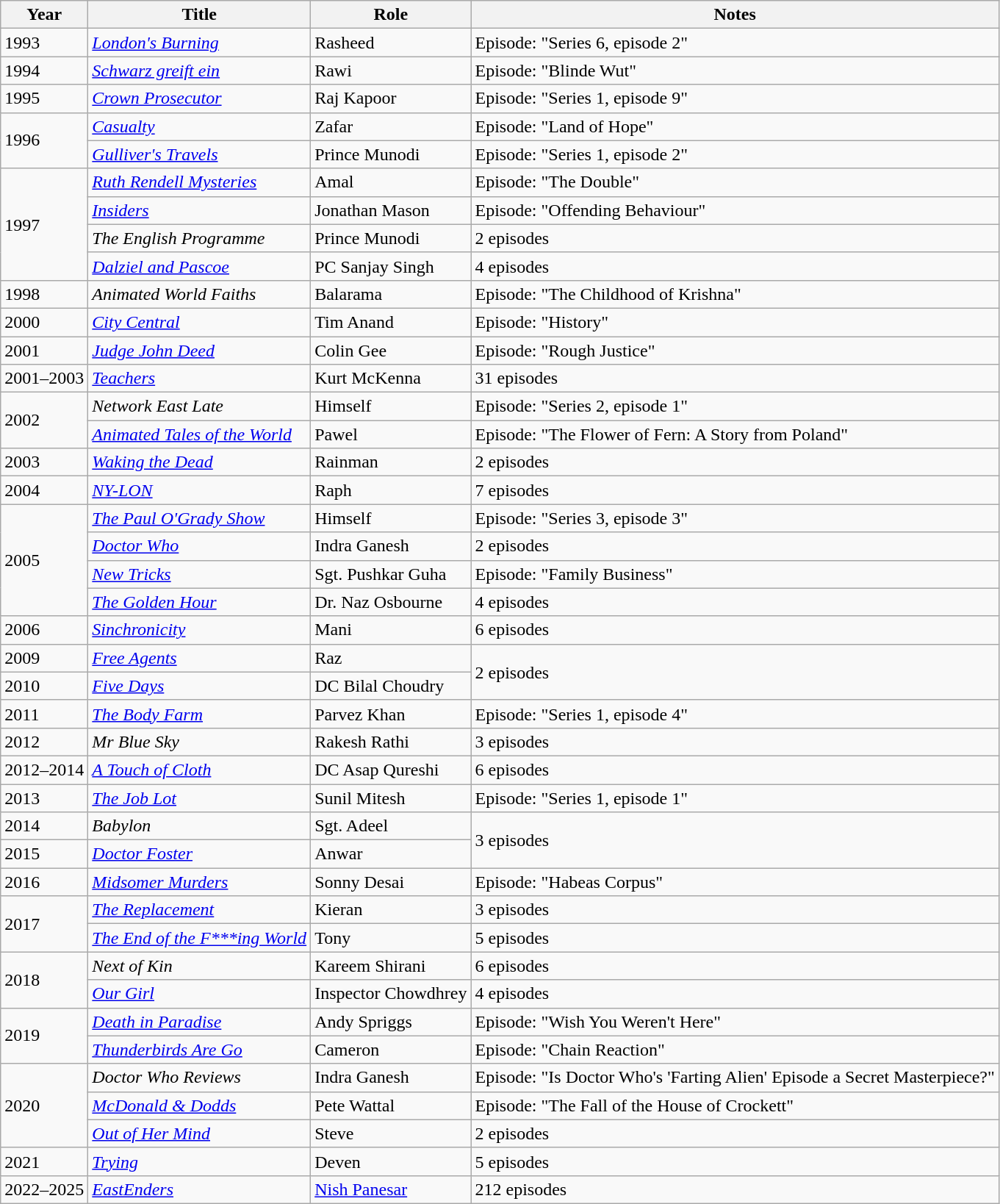<table class="wikitable plainrowheaders sortable">
<tr>
<th scope="col">Year</th>
<th scope="col">Title</th>
<th scope="col">Role</th>
<th class="unsortable">Notes</th>
</tr>
<tr>
<td>1993</td>
<td><a href='#'><em>London's Burning</em></a></td>
<td>Rasheed</td>
<td>Episode: "Series 6, episode 2"</td>
</tr>
<tr>
<td>1994</td>
<td><em><a href='#'>Schwarz greift ein</a></em></td>
<td>Rawi</td>
<td>Episode: "Blinde Wut"</td>
</tr>
<tr>
<td>1995</td>
<td><a href='#'><em>Crown Prosecutor</em></a></td>
<td>Raj Kapoor</td>
<td>Episode: "Series 1, episode 9"</td>
</tr>
<tr>
<td rowspan="2">1996</td>
<td><a href='#'><em>Casualty</em></a></td>
<td>Zafar</td>
<td>Episode: "Land of Hope"</td>
</tr>
<tr>
<td><a href='#'><em>Gulliver's Travels</em></a></td>
<td>Prince Munodi</td>
<td>Episode: "Series 1, episode 2"</td>
</tr>
<tr>
<td rowspan="4">1997</td>
<td><em><a href='#'>Ruth Rendell Mysteries</a></em></td>
<td>Amal</td>
<td>Episode: "The Double"</td>
</tr>
<tr>
<td><a href='#'><em>Insiders</em></a></td>
<td>Jonathan Mason</td>
<td>Episode: "Offending Behaviour"</td>
</tr>
<tr>
<td><em>The English Programme</em></td>
<td>Prince Munodi</td>
<td>2 episodes</td>
</tr>
<tr>
<td><a href='#'><em>Dalziel and Pascoe</em></a></td>
<td>PC Sanjay Singh</td>
<td>4 episodes</td>
</tr>
<tr>
<td>1998</td>
<td><em>Animated World Faiths</em></td>
<td>Balarama</td>
<td>Episode: "The Childhood of Krishna"</td>
</tr>
<tr>
<td>2000</td>
<td><a href='#'><em>City Central</em></a></td>
<td>Tim Anand</td>
<td>Episode: "History"</td>
</tr>
<tr>
<td>2001</td>
<td><em><a href='#'>Judge John Deed</a></em></td>
<td>Colin Gee</td>
<td>Episode: "Rough Justice"</td>
</tr>
<tr>
<td>2001–2003</td>
<td><a href='#'><em>Teachers</em></a></td>
<td>Kurt McKenna</td>
<td>31 episodes</td>
</tr>
<tr>
<td rowspan="2">2002</td>
<td><em>Network East Late</em></td>
<td>Himself</td>
<td>Episode: "Series 2, episode 1"</td>
</tr>
<tr>
<td><em><a href='#'>Animated Tales of the World</a></em></td>
<td>Pawel</td>
<td>Episode: "The Flower of Fern: A Story from Poland"</td>
</tr>
<tr>
<td>2003</td>
<td><a href='#'><em>Waking the Dead</em></a></td>
<td>Rainman</td>
<td>2 episodes</td>
</tr>
<tr>
<td>2004</td>
<td><em><a href='#'>NY-LON</a></em></td>
<td>Raph</td>
<td>7 episodes</td>
</tr>
<tr>
<td rowspan="4">2005</td>
<td><em><a href='#'>The Paul O'Grady Show</a></em></td>
<td>Himself</td>
<td>Episode: "Series 3, episode 3"</td>
</tr>
<tr>
<td><em><a href='#'>Doctor Who</a></em></td>
<td>Indra Ganesh</td>
<td>2 episodes</td>
</tr>
<tr>
<td><em><a href='#'>New Tricks</a></em></td>
<td>Sgt. Pushkar Guha</td>
<td>Episode: "Family Business"</td>
</tr>
<tr>
<td><a href='#'><em>The Golden Hour</em></a></td>
<td>Dr. Naz Osbourne</td>
<td>4 episodes</td>
</tr>
<tr>
<td>2006</td>
<td><em><a href='#'>Sinchronicity</a></em></td>
<td>Mani</td>
<td>6 episodes</td>
</tr>
<tr>
<td>2009</td>
<td><em><a href='#'>Free Agents</a></em></td>
<td>Raz</td>
<td rowspan="2">2 episodes</td>
</tr>
<tr>
<td>2010</td>
<td><a href='#'><em>Five Days</em></a></td>
<td>DC Bilal Choudry</td>
</tr>
<tr>
<td>2011</td>
<td><a href='#'><em>The Body Farm</em></a></td>
<td>Parvez Khan</td>
<td>Episode: "Series 1, episode 4"</td>
</tr>
<tr>
<td>2012</td>
<td><em>Mr Blue Sky</em></td>
<td>Rakesh Rathi</td>
<td>3 episodes</td>
</tr>
<tr>
<td>2012–2014</td>
<td><em><a href='#'>A Touch of Cloth</a></em></td>
<td>DC Asap Qureshi</td>
<td>6 episodes</td>
</tr>
<tr>
<td>2013</td>
<td><em><a href='#'>The Job Lot</a></em></td>
<td>Sunil Mitesh</td>
<td>Episode: "Series 1, episode 1"</td>
</tr>
<tr>
<td>2014</td>
<td><em>Babylon</em></td>
<td>Sgt. Adeel</td>
<td rowspan="2">3 episodes</td>
</tr>
<tr>
<td>2015</td>
<td><em><a href='#'>Doctor Foster</a></em></td>
<td>Anwar</td>
</tr>
<tr>
<td>2016</td>
<td><em><a href='#'>Midsomer Murders</a></em></td>
<td>Sonny Desai</td>
<td>Episode: "Habeas Corpus"</td>
</tr>
<tr>
<td rowspan="2">2017</td>
<td><a href='#'><em>The Replacement</em></a></td>
<td>Kieran</td>
<td>3 episodes</td>
</tr>
<tr>
<td><em><a href='#'>The End of the F***ing World</a></em></td>
<td>Tony</td>
<td>5 episodes</td>
</tr>
<tr>
<td rowspan="2">2018</td>
<td><em>Next of Kin</em></td>
<td>Kareem Shirani</td>
<td>6 episodes</td>
</tr>
<tr>
<td><em><a href='#'>Our Girl</a></em></td>
<td>Inspector Chowdhrey</td>
<td>4 episodes</td>
</tr>
<tr>
<td rowspan="2">2019</td>
<td><a href='#'><em>Death in Paradise</em></a></td>
<td>Andy Spriggs</td>
<td>Episode: "Wish You Weren't Here"</td>
</tr>
<tr>
<td><a href='#'><em>Thunderbirds Are Go</em></a></td>
<td>Cameron</td>
<td>Episode: "Chain Reaction"</td>
</tr>
<tr>
<td rowspan="3">2020</td>
<td><em>Doctor Who Reviews</em></td>
<td>Indra Ganesh</td>
<td>Episode: "Is Doctor Who's 'Farting Alien' Episode a Secret Masterpiece?"</td>
</tr>
<tr>
<td><em><a href='#'>McDonald & Dodds</a></em></td>
<td>Pete Wattal</td>
<td>Episode: "The Fall of the House of Crockett"</td>
</tr>
<tr>
<td><em><a href='#'>Out of Her Mind</a></em></td>
<td>Steve</td>
<td>2 episodes</td>
</tr>
<tr>
<td>2021</td>
<td><a href='#'><em>Trying</em></a></td>
<td>Deven</td>
<td>5 episodes</td>
</tr>
<tr>
<td>2022–2025</td>
<td><em><a href='#'>EastEnders</a></em></td>
<td><a href='#'>Nish Panesar</a></td>
<td>212 episodes</td>
</tr>
</table>
